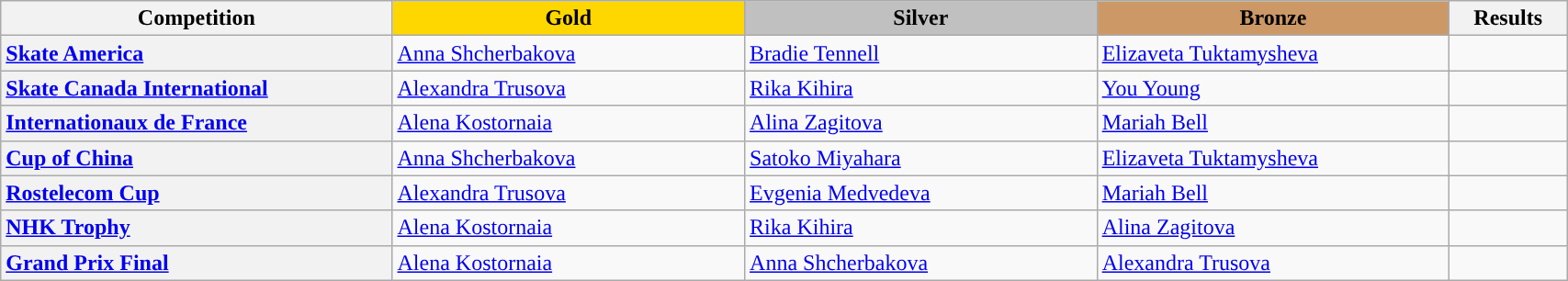<table class="wikitable unsortable" style="text-align:left; width:90%">
<tr>
<th scope="col" style="text-align:center; width:25%;">Competition</th>
<td scope="col" style="text-align:center; width:22.5%; background:gold"><strong>Gold</strong></td>
<td scope="col" style="text-align:center; width:22.5%; background:silver"><strong>Silver</strong></td>
<td scope="col" style="text-align:center; width:22.5%; background:#c96"><strong>Bronze</strong></td>
<th scope="col" style="text-align:center; width:7.5%;">Results</th>
</tr>
<tr>
<th scope="row" style="text-align:left"> <a href='#'>Skate America</a></th>
<td> <a href='#'>Anna Shcherbakova</a></td>
<td> <a href='#'>Bradie Tennell</a></td>
<td> <a href='#'>Elizaveta Tuktamysheva</a></td>
<td></td>
</tr>
<tr>
<th scope="row" style="text-align:left"> <a href='#'>Skate Canada International</a></th>
<td> <a href='#'>Alexandra Trusova</a></td>
<td> <a href='#'>Rika Kihira</a></td>
<td> <a href='#'>You Young</a></td>
<td></td>
</tr>
<tr>
<th scope="row" style="text-align:left"> <a href='#'>Internationaux de France</a></th>
<td> <a href='#'>Alena Kostornaia</a></td>
<td> <a href='#'>Alina Zagitova</a></td>
<td> <a href='#'>Mariah Bell</a></td>
<td></td>
</tr>
<tr>
<th scope="row" style="text-align:left"> <a href='#'>Cup of China</a></th>
<td> <a href='#'>Anna Shcherbakova</a></td>
<td> <a href='#'>Satoko Miyahara</a></td>
<td> <a href='#'>Elizaveta Tuktamysheva</a></td>
<td></td>
</tr>
<tr>
<th scope="row" style="text-align:left"> <a href='#'>Rostelecom Cup</a></th>
<td> <a href='#'>Alexandra Trusova</a></td>
<td> <a href='#'>Evgenia Medvedeva</a></td>
<td> <a href='#'>Mariah Bell</a></td>
<td></td>
</tr>
<tr>
<th scope="row" style="text-align:left"> <a href='#'>NHK Trophy</a></th>
<td> <a href='#'>Alena Kostornaia</a></td>
<td> <a href='#'>Rika Kihira</a></td>
<td> <a href='#'>Alina Zagitova</a></td>
<td></td>
</tr>
<tr>
<th scope="row" style="text-align:left"> <a href='#'>Grand Prix Final</a></th>
<td> <a href='#'>Alena Kostornaia</a></td>
<td> <a href='#'>Anna Shcherbakova</a></td>
<td> <a href='#'>Alexandra Trusova</a></td>
<td></td>
</tr>
</table>
